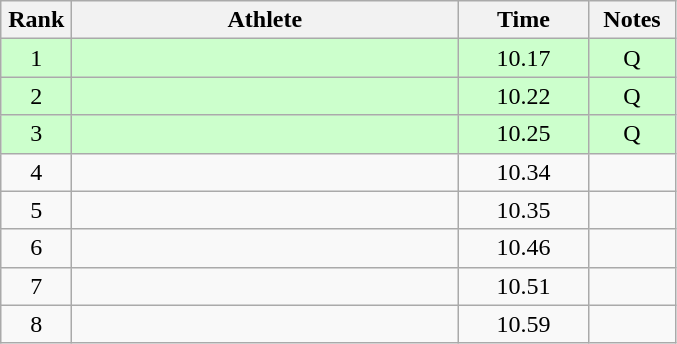<table class="wikitable" style="text-align:center">
<tr>
<th width=40>Rank</th>
<th width=250>Athlete</th>
<th width=80>Time</th>
<th width=50>Notes</th>
</tr>
<tr bgcolor="ccffcc">
<td>1</td>
<td align=left></td>
<td>10.17</td>
<td>Q</td>
</tr>
<tr bgcolor="ccffcc">
<td>2</td>
<td align=left></td>
<td>10.22</td>
<td>Q</td>
</tr>
<tr bgcolor="ccffcc">
<td>3</td>
<td align=left></td>
<td>10.25</td>
<td>Q</td>
</tr>
<tr>
<td>4</td>
<td align=left></td>
<td>10.34</td>
<td></td>
</tr>
<tr>
<td>5</td>
<td align=left></td>
<td>10.35</td>
<td></td>
</tr>
<tr>
<td>6</td>
<td align=left></td>
<td>10.46</td>
<td></td>
</tr>
<tr>
<td>7</td>
<td align=left></td>
<td>10.51</td>
<td></td>
</tr>
<tr>
<td>8</td>
<td align=left></td>
<td>10.59</td>
<td></td>
</tr>
</table>
